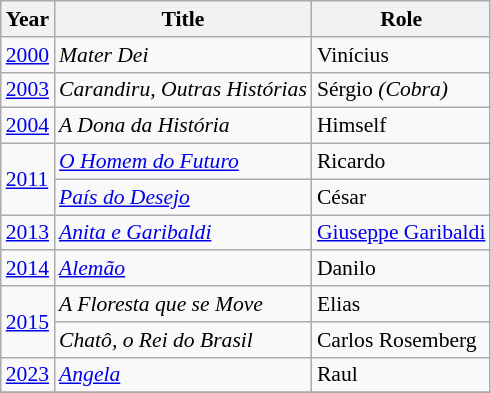<table class="wikitable" style="font-size: 90%;">
<tr>
<th>Year</th>
<th>Title</th>
<th>Role</th>
</tr>
<tr>
<td><a href='#'>2000</a></td>
<td><em>Mater Dei</em></td>
<td>Vinícius</td>
</tr>
<tr>
<td><a href='#'>2003</a></td>
<td><em>Carandiru, Outras Histórias</em></td>
<td>Sérgio <em>(Cobra)</em></td>
</tr>
<tr>
<td><a href='#'>2004</a></td>
<td><em>A Dona da História</em></td>
<td>Himself</td>
</tr>
<tr>
<td rowspan="2"><a href='#'>2011</a></td>
<td><em><a href='#'>O Homem do Futuro</a></em></td>
<td>Ricardo</td>
</tr>
<tr>
<td><em><a href='#'>País do Desejo</a></em></td>
<td>César</td>
</tr>
<tr>
<td><a href='#'>2013</a></td>
<td><em><a href='#'>Anita e Garibaldi</a></em></td>
<td><a href='#'>Giuseppe Garibaldi</a></td>
</tr>
<tr>
<td><a href='#'>2014</a></td>
<td><em><a href='#'>Alemão</a></em></td>
<td>Danilo</td>
</tr>
<tr>
<td rowspan="2"><a href='#'>2015</a></td>
<td><em>A Floresta que se Move</em></td>
<td>Elias</td>
</tr>
<tr>
<td><em>Chatô, o Rei do Brasil</em></td>
<td>Carlos Rosemberg</td>
</tr>
<tr>
<td><a href='#'>2023</a></td>
<td><em><a href='#'>Angela</a></em></td>
<td>Raul</td>
</tr>
<tr>
</tr>
</table>
